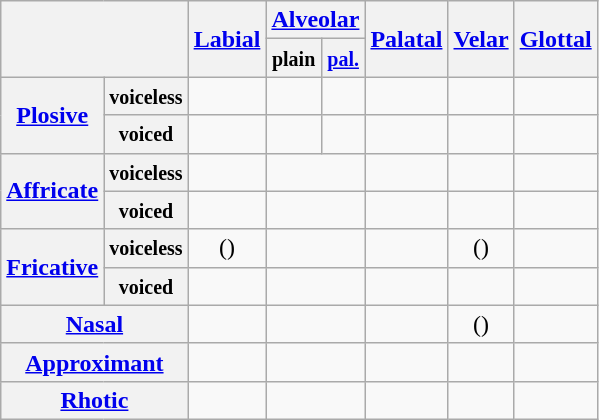<table class="wikitable" style="text-align:center">
<tr>
<th colspan="2" rowspan="2"></th>
<th rowspan="2"><a href='#'>Labial</a></th>
<th colspan="2"><a href='#'>Alveolar</a></th>
<th rowspan="2"><a href='#'>Palatal</a></th>
<th rowspan="2"><a href='#'>Velar</a></th>
<th rowspan="2"><a href='#'>Glottal</a></th>
</tr>
<tr>
<th><small>plain</small></th>
<th><small><a href='#'>pal.</a></small></th>
</tr>
<tr>
<th rowspan="2"><a href='#'>Plosive</a></th>
<th><small>voiceless</small></th>
<td></td>
<td></td>
<td></td>
<td></td>
<td></td>
<td></td>
</tr>
<tr>
<th><small>voiced</small></th>
<td></td>
<td></td>
<td></td>
<td></td>
<td></td>
<td></td>
</tr>
<tr>
<th rowspan="2"><a href='#'>Affricate</a></th>
<th><small>voiceless</small></th>
<td></td>
<td colspan="2"></td>
<td></td>
<td></td>
<td></td>
</tr>
<tr>
<th><small>voiced</small></th>
<td></td>
<td colspan="2"></td>
<td></td>
<td></td>
<td></td>
</tr>
<tr>
<th rowspan="2"><a href='#'>Fricative</a></th>
<th><small>voiceless</small></th>
<td>()</td>
<td colspan="2"></td>
<td></td>
<td>()</td>
<td></td>
</tr>
<tr>
<th><small>voiced</small></th>
<td></td>
<td colspan="2"></td>
<td></td>
<td></td>
<td></td>
</tr>
<tr>
<th colspan="2"><a href='#'>Nasal</a></th>
<td></td>
<td colspan="2"></td>
<td></td>
<td>()</td>
<td></td>
</tr>
<tr>
<th colspan="2"><a href='#'>Approximant</a></th>
<td></td>
<td colspan="2"></td>
<td></td>
<td></td>
<td></td>
</tr>
<tr>
<th colspan="2"><a href='#'>Rhotic</a></th>
<td></td>
<td colspan="2"></td>
<td></td>
<td></td>
<td></td>
</tr>
</table>
